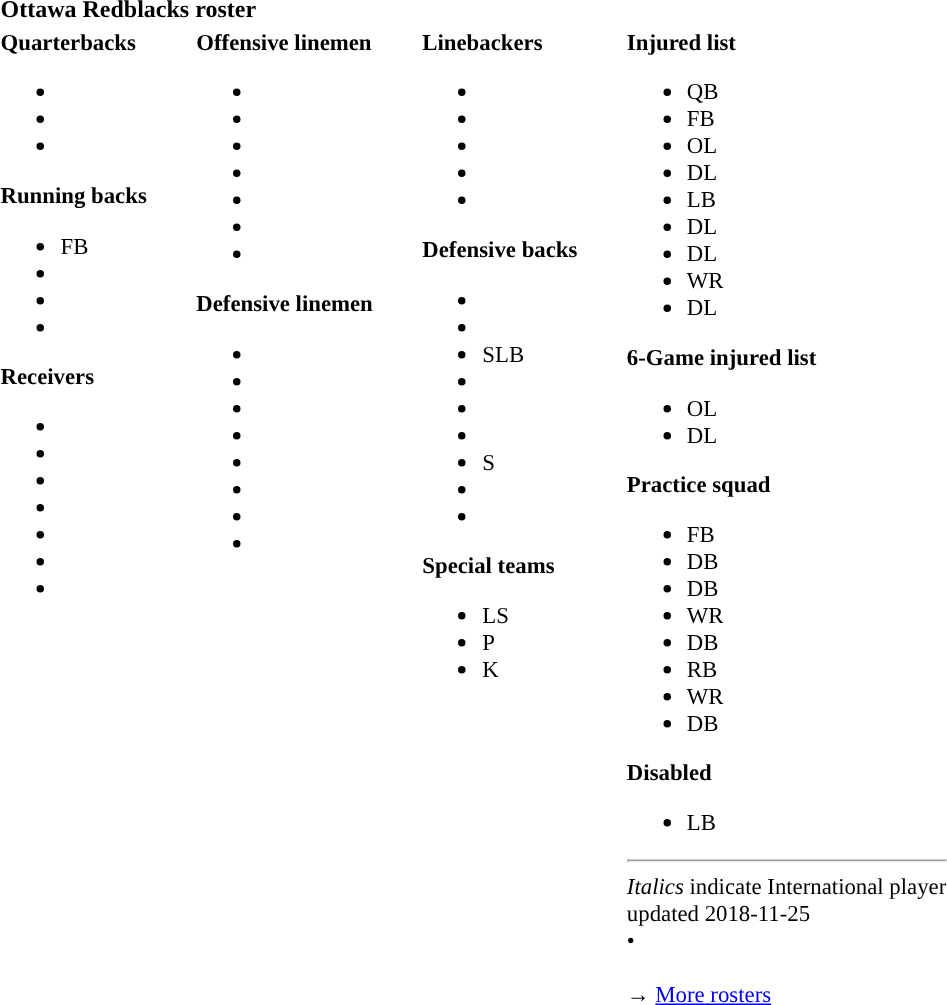<table class="toccolours" style="text-align: left;">
<tr>
<th colspan="9">Ottawa Redblacks roster</th>
</tr>
<tr>
<td style="font-size: 95%;vertical-align:top;"><strong>Quarterbacks</strong><br><ul><li></li><li></li><li></li></ul><strong>Running backs</strong><ul><li> FB</li><li></li><li></li><li></li></ul><strong>Receivers</strong><ul><li></li><li></li><li></li><li></li><li></li><li></li><li></li></ul></td>
<td style="width: 25px;"></td>
<td style="font-size: 95%;vertical-align:top;"><strong>Offensive linemen</strong><br><ul><li></li><li></li><li></li><li></li><li></li><li></li><li></li></ul><strong>Defensive linemen</strong><ul><li></li><li></li><li></li><li></li><li></li><li></li><li></li><li></li></ul></td>
<td style="width: 25px;"></td>
<td style="font-size: 95%;vertical-align:top;"><strong>Linebackers </strong><br><ul><li></li><li></li><li></li><li></li><li></li></ul><strong>Defensive backs</strong><ul><li></li><li></li><li> SLB</li><li></li><li></li><li></li><li> S</li><li></li><li></li></ul><strong>Special teams</strong><ul><li> LS</li><li> P</li><li> K</li></ul></td>
<td style="width: 25px;"></td>
<td style="font-size: 95%;vertical-align:top;"><strong>Injured list</strong><br><ul><li> QB</li><li> FB</li><li> OL</li><li> DL</li><li> LB</li><li> DL</li><li> DL</li><li> WR</li><li> DL</li></ul><strong>6-Game injured list</strong><ul><li> OL</li><li> DL</li></ul><strong>Practice squad</strong><ul><li> FB</li><li> DB</li><li> DB</li><li> WR</li><li> DB</li><li> RB</li><li> WR</li><li> DB</li></ul><strong>Disabled</strong><ul><li> LB</li></ul><hr>
<em>Italics</em> indicate International player<br>
<span></span> updated 2018-11-25<br>
<span></span> • <span></span><br>
<br>→ <a href='#'>More rosters</a></td>
</tr>
<tr>
</tr>
</table>
